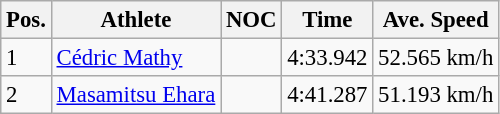<table class="wikitable" style="font-size:95%;">
<tr>
<th>Pos.</th>
<th>Athlete</th>
<th>NOC</th>
<th>Time</th>
<th>Ave. Speed</th>
</tr>
<tr>
<td>1</td>
<td><a href='#'>Cédric Mathy</a></td>
<td></td>
<td>4:33.942</td>
<td>52.565 km/h</td>
</tr>
<tr>
<td>2</td>
<td><a href='#'>Masamitsu Ehara</a></td>
<td></td>
<td>4:41.287</td>
<td>51.193 km/h</td>
</tr>
</table>
